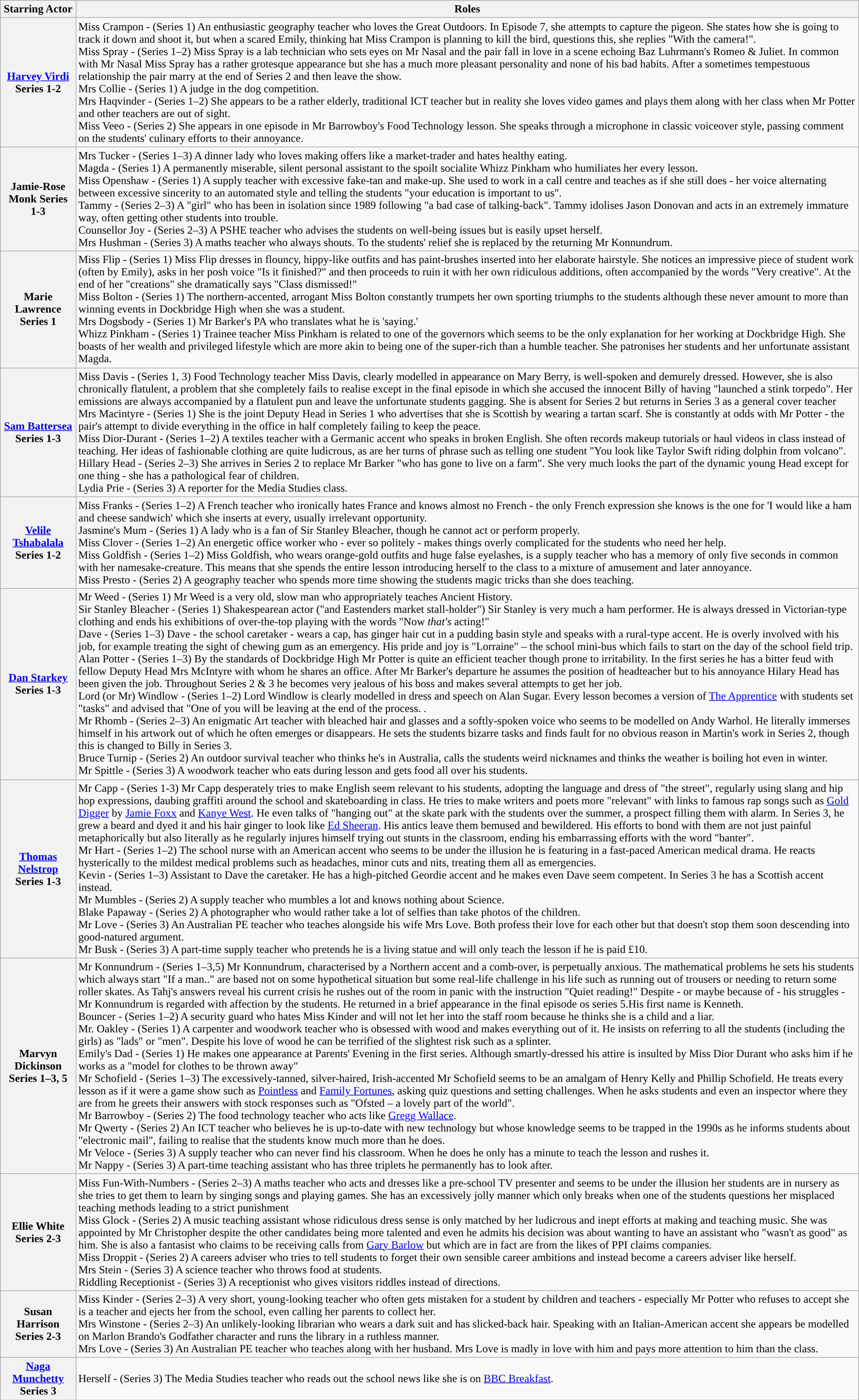<table class="wikitable sortable" style="width:">
<tr>
<th scope="col">Starring Actor</th>
<th scope="col">Roles</th>
</tr>
<tr>
<th><a href='#'>Harvey Virdi</a> Series 1-2</th>
<td>Miss Crampon - (Series 1) An enthusiastic geography teacher who loves the Great Outdoors. In Episode 7, she attempts to capture the pigeon. She states how she is going to track it down and shoot it, but when a scared Emily, thinking hat Miss Crampon is planning to kill the bird, questions this, she replies "With the camera!".<br>Miss Spray - (Series 1–2) Miss Spray is a lab technician who sets eyes on Mr Nasal and the pair fall in love in a scene echoing Baz Luhrmann's Romeo & Juliet. In common with Mr Nasal Miss Spray has a rather grotesque appearance but she has a much more pleasant personality and none of his bad habits. After a sometimes tempestuous relationship the pair marry at the end of Series 2 and then leave the show.<br>Mrs Collie - (Series 1) A judge in the dog competition.<br>Mrs Haqvinder - (Series 1–2) She appears to be a rather elderly, traditional ICT teacher but in reality she loves video games and plays them along with her class when Mr Potter and other teachers are out of sight.<br>Miss Veeo - (Series 2) She appears in one episode in Mr Barrowboy's Food Technology lesson. She speaks through a microphone in classic voiceover style, passing comment on the students' culinary efforts to their annoyance.</td>
</tr>
<tr>
<th>Jamie-Rose Monk Series 1-3</th>
<td>Mrs Tucker - (Series 1–3) A dinner lady who loves making offers like a market-trader and hates healthy eating.<br>Magda - (Series 1) A permanently miserable, silent personal assistant to the spoilt socialite Whizz Pinkham who humiliates her every lesson.<br>Miss Openshaw - (Series 1) A supply teacher with excessive fake-tan and make-up. She used to work in a call centre and teaches as if she still does - her voice alternating between excessive sincerity to an automated style and telling the students "your education is important to us".<br>Tammy - (Series 2–3) A "girl" who has been in isolation since 1989 following "a bad case of talking-back". Tammy idolises Jason Donovan and acts in an extremely immature way, often getting other students into trouble.<br>Counsellor Joy - (Series 2–3) A PSHE teacher who advises the students on well-being issues but is easily upset herself.<br>Mrs Hushman - (Series 3) A maths teacher who always shouts. To the students' relief she is replaced by the returning Mr Konnundrum.</td>
</tr>
<tr>
<th>Marie Lawrence Series 1</th>
<td>Miss Flip - (Series 1) Miss Flip dresses in flouncy, hippy-like outfits and has paint-brushes inserted into her elaborate hairstyle. She notices an impressive piece of student work (often by Emily), asks in her posh voice "Is it finished?" and then proceeds to ruin it with her own ridiculous additions, often accompanied by the words "Very creative". At the end of her "creations" she dramatically says "Class dismissed!"<br>Miss Bolton - (Series 1) The northern-accented, arrogant Miss Bolton constantly trumpets her own sporting triumphs to the students although these never amount to more than winning events in Dockbridge High when she was a student.<br>Mrs Dogsbody - (Series 1) Mr Barker's PA who translates what he is 'saying.'<br>Whizz Pinkham - (Series 1) Trainee teacher Miss Pinkham is related to one of the governors which seems to be the only explanation for her working at Dockbridge High. She boasts of her wealth and privileged lifestyle which are more akin to being one of the super-rich than a humble teacher. She patronises her students and her unfortunate assistant Magda.</td>
</tr>
<tr>
<th><a href='#'>Sam Battersea</a> Series 1-3</th>
<td>Miss Davis - (Series 1, 3) Food Technology teacher Miss Davis, clearly modelled in appearance on Mary Berry, is well-spoken and demurely dressed. However, she is also chronically flatulent, a problem that she completely fails to realise except in the final episode in which she accused the innocent Billy of having "launched a stink torpedo". Her emissions are always accompanied by a flatulent pun and leave the unfortunate students gagging. She is absent for Series 2 but returns in Series 3 as a general cover teacher<br>Mrs Macintyre - (Series 1) She is the joint Deputy Head in Series 1 who advertises that she is Scottish by wearing a tartan scarf. She is constantly at odds with Mr Potter - the pair's attempt to divide everything in the office in half completely failing to keep the peace.<br>Miss Dior-Durant - (Series 1–2) A textiles teacher with a Germanic accent who speaks in broken English. She often records makeup tutorials or haul videos in class instead of teaching. Her ideas of fashionable clothing are quite ludicrous, as are her turns of phrase such as telling one student "You look like Taylor Swift riding dolphin from volcano".<br>Hillary Head - (Series 2–3) She arrives in Series 2 to replace Mr Barker "who has gone to live on a farm". She very much looks the part of the dynamic young Head except for one thing - she has a pathological fear of children.<br>Lydia Prie - (Series 3) A reporter for the Media Studies class.</td>
</tr>
<tr>
<th><a href='#'>Velile Tshabalala</a> Series 1-2</th>
<td>Miss Franks - (Series 1–2) A French teacher who ironically hates France and knows almost no French - the only French expression she knows is the one for 'I would like a ham and cheese sandwich' which she inserts at every, usually irrelevant opportunity.<br>Jasmine's Mum - (Series 1) A lady who is a fan of Sir Stanley Bleacher, though he cannot act or perform properly.<br>Miss Clover - (Series 1–2) An energetic office worker who - ever so politely - makes things overly complicated for the students who need her help.<br>Miss Goldfish - (Series 1–2) Miss Goldfish, who wears orange-gold outfits and huge false eyelashes, is a supply teacher who has a memory of only five seconds in common with her namesake-creature. This means that she spends the entire lesson introducing herself to the class to a mixture of amusement and later annoyance.<br>Miss Presto - (Series 2) A geography teacher who spends more time showing the students magic tricks than she does teaching.</td>
</tr>
<tr>
<th><a href='#'>Dan Starkey</a> Series 1-3</th>
<td>Mr Weed - (Series 1) Mr Weed is a very old, slow man who appropriately teaches Ancient History.<br>Sir Stanley Bleacher - (Series 1) Shakespearean actor ("and Eastenders market stall-holder") Sir Stanley is very much a ham performer. He is always dressed in Victorian-type clothing and ends his exhibitions of over-the-top playing with the words "Now <em>that's</em> acting!"<br>Dave - (Series 1–3) Dave - the school caretaker - wears a cap, has ginger hair cut in a pudding basin style and speaks with a rural-type accent. He is overly involved with his job, for example treating the sight of chewing gum as an emergency. His pride and joy is "Lorraine" – the school mini-bus which fails to start on the day of the school field trip.<br>Alan Potter - (Series 1–3) By the standards of Dockbridge High Mr Potter is quite an efficient teacher though prone to irritability. In the first series he has a bitter feud with fellow Deputy Head Mrs McIntyre with whom he shares an office. After Mr Barker's departure he assumes the position of headteacher but to his annoyance Hilary Head has been given the job. Throughout Series 2 & 3 he becomes very jealous of his boss and makes several attempts to get her job.<br>Lord (or Mr) Windlow - (Series 1–2) Lord Windlow is clearly modelled in dress and speech on Alan Sugar. Every lesson becomes a version of <a href='#'>The Apprentice</a> with students set "tasks" and advised that "One of you will be leaving at the end of the process.  .<br>Mr Rhomb - (Series 2–3) An enigmatic Art teacher with bleached hair and glasses and a softly-spoken voice who seems to be modelled on Andy Warhol. He literally immerses himself in his artwork out of which he often emerges or disappears. He sets the students bizarre tasks and finds fault for no obvious reason in Martin's work in Series 2, though this is changed to Billy in Series 3.<br>Bruce Turnip - (Series 2) An outdoor survival teacher who thinks he's in Australia, calls the students weird nicknames and thinks the weather is boiling hot even in winter.<br>Mr Spittle - (Series 3) A woodwork teacher who eats during lesson and gets food all over his students.</td>
</tr>
<tr>
<th><a href='#'>Thomas Nelstrop</a> Series 1-3</th>
<td>Mr Capp - (Series 1-3) Mr Capp desperately tries to make English seem relevant to his students, adopting the language and dress of "the street", regularly using slang and hip hop expressions, daubing graffiti around the school and skateboarding in class. He tries to make writers and poets more "relevant" with links to famous rap songs such as <a href='#'>Gold Digger</a> by <a href='#'>Jamie Foxx</a> and <a href='#'>Kanye West</a>. He even talks of "hanging out" at the skate park with the students over the summer, a prospect filling them with alarm. In Series 3, he grew a beard and dyed it and his hair ginger to look like <a href='#'>Ed Sheeran</a>. His antics leave them bemused and bewildered. His efforts to bond with them are not just painful metaphorically but also literally as he regularly injures himself trying out stunts in the classroom, ending his embarrassing efforts with the word "banter".<br>Mr Hart - (Series 1–2) The school nurse with an American accent who seems to be under the illusion he is featuring in a fast-paced American medical drama. He reacts hysterically to the mildest medical problems such as headaches, minor cuts and nits, treating them all as emergencies.<br>Kevin - (Series 1–3) Assistant to Dave the caretaker. He has a high-pitched Geordie accent and he makes even Dave seem competent. In Series 3 he has a Scottish accent instead.<br>Mr Mumbles - (Series 2) A supply teacher who mumbles a lot and knows nothing about Science.<br>Blake Papaway - (Series 2) A photographer who would rather take a lot of selfies than take photos of the children.<br>Mr Love - (Series 3) An Australian PE teacher who teaches alongside his wife Mrs Love. Both profess their love for each other but that doesn't stop them soon descending into good-natured argument.<br>Mr Busk - (Series 3) A part-time supply teacher who pretends he is a living statue and will only teach the lesson if he is paid £10.</td>
</tr>
<tr>
<th>Marvyn Dickinson Series 1–3, 5</th>
<td>Mr Konnundrum - (Series 1–3,5) Mr Konnundrum, characterised by a Northern accent and a comb-over, is perpetually anxious. The mathematical problems he sets his students which always start "If a man.." are based not on some hypothetical situation but some real-life challenge in his life such as running out of trousers or needing to return some roller skates. As Tahj's answers reveal his current crisis he rushes out of the room in panic with the instruction "Quiet reading!" Despite - or maybe because of - his struggles - Mr Konnundrum is regarded with affection by the students. He returned in a brief appearance in the final episode os series 5.His first name is Kenneth.<br>Bouncer - (Series 1–2) A security guard who hates Miss Kinder and will not let her into the staff room because he thinks she is a child and a liar.<br>Mr. Oakley - (Series 1) A carpenter and woodwork teacher who is obsessed with wood and makes everything out of it. He insists on referring to all the students (including the girls) as "lads" or "men". Despite his love of wood he can be terrified of the slightest risk such as a splinter.<br>Emily's Dad - (Series 1) He makes one appearance at Parents' Evening in the first series. Although smartly-dressed his attire is insulted by Miss Dior Durant who asks him if he works as a "model for clothes to be thrown away"<br>Mr Schofield - (Series 1–3) The excessively-tanned, silver-haired, Irish-accented Mr Schofield seems to be an amalgam of Henry Kelly and Phillip Schofield. He treats every lesson as if it were a game show such as <a href='#'>Pointless</a> and <a href='#'>Family Fortunes</a>, asking quiz questions and setting challenges. When he asks students and even an inspector where they are from he greets their answers with stock responses such as "Ofsted – a lovely part of the world".<br>Mr Barrowboy - (Series 2) The food technology teacher who acts like <a href='#'>Gregg Wallace</a>.<br>Mr Qwerty - (Series 2) An ICT teacher who believes he is up-to-date with new technology but whose knowledge seems to be trapped in the 1990s as he informs students about "electronic mail", failing to realise that the students know much more than he does.<br>Mr Veloce - (Series 3) A supply teacher who can never find his classroom. When he does he only has a minute to teach the lesson and rushes it.<br>Mr Nappy - (Series 3) A part-time teaching assistant who has three triplets he permanently has to look after.</td>
</tr>
<tr>
<th scope="row">Ellie White Series 2-3</th>
<td>Miss Fun-With-Numbers - (Series 2–3) A maths teacher who acts and dresses like a pre-school TV presenter and seems to be under the illusion her students are in nursery as she tries to get them to learn by singing songs and playing games. She has an excessively jolly manner which only breaks when one of the students questions her misplaced teaching methods leading to a strict punishment<br>Miss Glock - (Series 2) A music teaching assistant whose ridiculous dress sense is only matched by her ludicrous and inept efforts at making and teaching music. She was appointed by Mr Christopher despite the other candidates being more talented and even he admits his decision was about wanting to have an assistant who "wasn't as good" as him. She is also a fantasist who claims to be receiving calls from <a href='#'>Gary Barlow</a> but which are in fact are from the likes of 
PPI claims companies.<br>Miss Droppit - (Series 2) A careers adviser who tries to tell students to forget their own sensible career ambitions and instead become a careers adviser like herself.<br>Mrs Stein - (Series 3) A science teacher who throws food at students.<br>Riddling Receptionist - (Series 3) A receptionist who gives visitors riddles instead of directions.</td>
</tr>
<tr>
<th scope="row">Susan Harrison Series 2-3</th>
<td>Miss Kinder - (Series 2–3) A very short, young-looking teacher who often gets mistaken for a student by children and teachers - especially Mr Potter who refuses to accept she is a teacher and ejects her from the school, even calling her parents to collect her.<br>Mrs Winstone - (Series 2–3) An unlikely-looking librarian who wears a dark suit and has slicked-back hair. Speaking with an Italian-American accent she appears be modelled on Marlon Brando's Godfather character and runs the library in a ruthless manner.<br>Mrs Love - (Series 3) An Australian PE teacher who teaches along with her husband. Mrs Love is madly in love with him and pays more attention to him than the class.</td>
</tr>
<tr>
<th scope="row"><a href='#'>Naga Munchetty</a> Series 3</th>
<td>Herself - (Series 3) The Media Studies teacher who reads out the school news like she is on <a href='#'>BBC Breakfast</a>.</td>
</tr>
</table>
